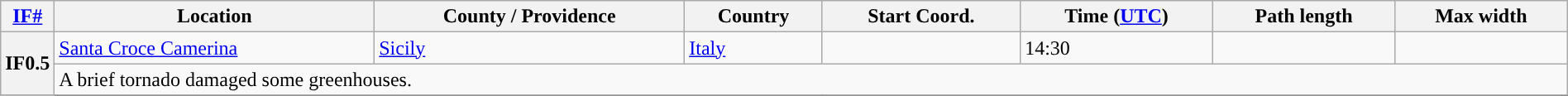<table class="wikitable sortable" style="width:100%;">
<tr>
<th scope="col" width="2%" align="center"><a href='#'>IF#</a></th>
<th scope="col" align="center" class="unsortable">Location</th>
<th scope="col" align="center" class="unsortable">County / Providence</th>
<th scope="col" align="center">Country</th>
<th scope="col" align="center">Start Coord.</th>
<th scope="col" align="center">Time (<a href='#'>UTC</a>)</th>
<th scope="col" align="center">Path length</th>
<th scope="col" align="center">Max width</th>
</tr>
<tr>
<th scope="row" rowspan="2" style="background-color:#">IF0.5</th>
<td><a href='#'>Santa Croce Camerina</a></td>
<td><a href='#'>Sicily</a></td>
<td><a href='#'>Italy</a></td>
<td></td>
<td>14:30</td>
<td></td>
<td></td>
</tr>
<tr class="expand-child">
<td colspan="8" style=" border-bottom: 1px solid black;">A brief tornado damaged some greenhouses.</td>
</tr>
<tr>
</tr>
</table>
